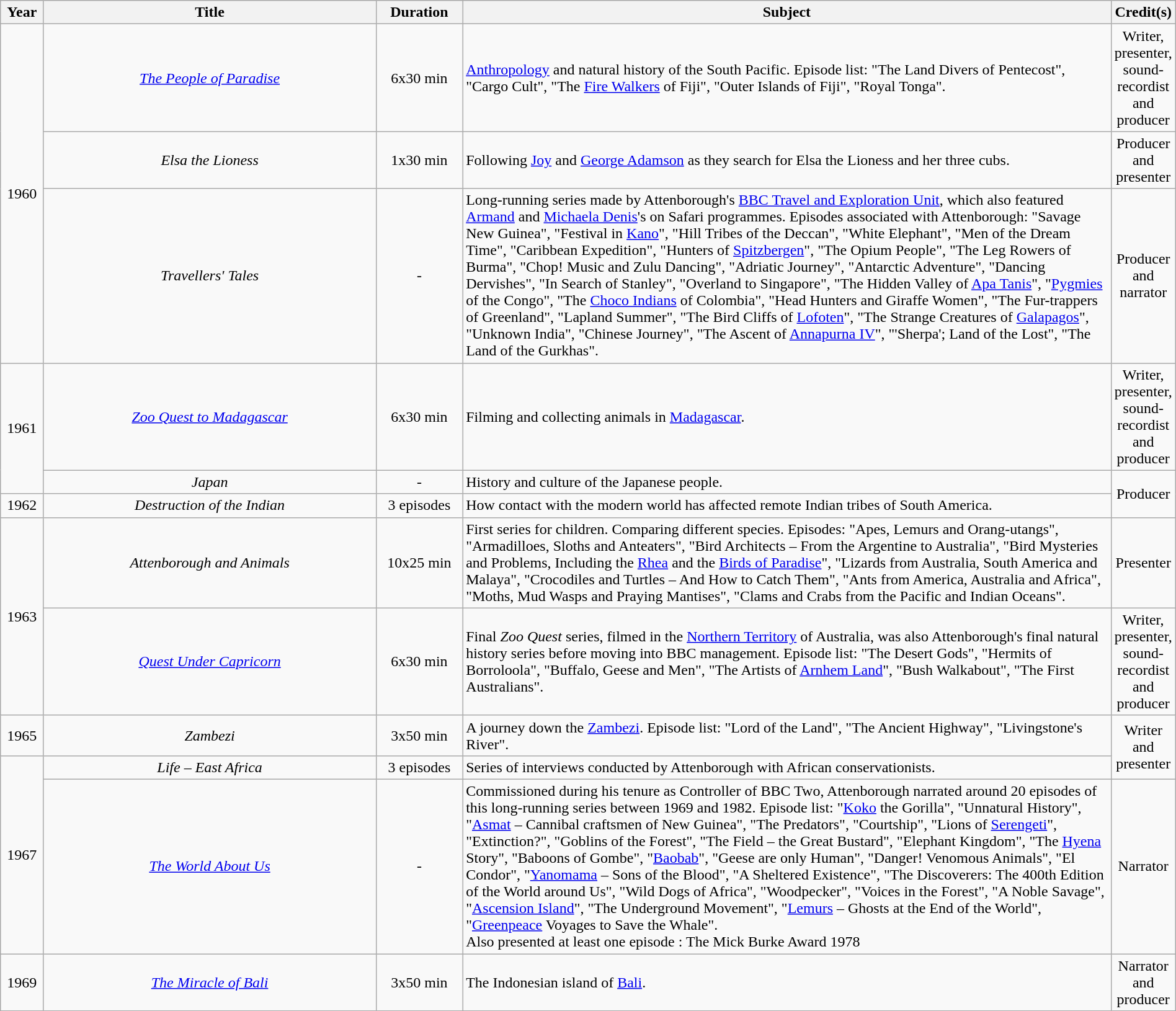<table class="wikitable" style="text-align:center" width="100%">
<tr>
<th width="40">Year</th>
<th width="400">Title</th>
<th width="90">Duration</th>
<th width="800">Subject</th>
<th>Credit(s)</th>
</tr>
<tr>
<td rowspan="3">1960</td>
<td><em><a href='#'>The People of Paradise</a></em></td>
<td>6x30 min</td>
<td align="left"><a href='#'>Anthropology</a> and natural history of the South Pacific. Episode list: "The Land Divers of Pentecost", "Cargo Cult", "The <a href='#'>Fire Walkers</a> of Fiji", "Outer Islands of Fiji", "Royal Tonga".</td>
<td>Writer, presenter, sound-recordist and producer</td>
</tr>
<tr>
<td><em>Elsa the Lioness</em></td>
<td>1x30 min</td>
<td align="left">Following <a href='#'>Joy</a> and <a href='#'>George Adamson</a> as they search for Elsa the Lioness and her three cubs.</td>
<td>Producer and presenter</td>
</tr>
<tr>
<td><em>Travellers' Tales</em></td>
<td>-</td>
<td align="left">Long-running series made by Attenborough's <a href='#'>BBC Travel and Exploration Unit</a>, which also featured <a href='#'>Armand</a> and <a href='#'>Michaela Denis</a>'s on Safari programmes. Episodes associated with Attenborough: "Savage New Guinea", "Festival in <a href='#'>Kano</a>", "Hill Tribes of the Deccan", "White Elephant", "Men of the Dream Time", "Caribbean Expedition", "Hunters of <a href='#'>Spitzbergen</a>", "The Opium People", "The Leg Rowers of Burma", "Chop! Music and Zulu Dancing", "Adriatic Journey", "Antarctic Adventure", "Dancing Dervishes", "In Search of Stanley", "Overland to Singapore", "The Hidden Valley of <a href='#'>Apa Tanis</a>", "<a href='#'>Pygmies</a> of the Congo", "The <a href='#'>Choco Indians</a> of Colombia", "Head Hunters and Giraffe Women", "The Fur-trappers of Greenland", "Lapland Summer", "The Bird Cliffs of <a href='#'>Lofoten</a>", "The Strange Creatures of <a href='#'>Galapagos</a>", "Unknown India", "Chinese Journey", "The Ascent of <a href='#'>Annapurna IV</a>", "'Sherpa'; Land of the Lost", "The Land of the Gurkhas".</td>
<td>Producer and narrator</td>
</tr>
<tr>
<td rowspan="2">1961</td>
<td><em><a href='#'>Zoo Quest to Madagascar</a></em></td>
<td>6x30 min</td>
<td align="left">Filming and collecting animals in <a href='#'>Madagascar</a>.</td>
<td>Writer, presenter, sound-recordist and producer</td>
</tr>
<tr>
<td><em>Japan</em></td>
<td>-</td>
<td align="left">History and culture of the Japanese people.</td>
<td rowspan="2">Producer</td>
</tr>
<tr>
<td>1962</td>
<td><em>Destruction of the Indian</em></td>
<td>3 episodes</td>
<td align="left">How contact with the modern world has affected remote Indian tribes of South America.</td>
</tr>
<tr>
<td rowspan="2">1963</td>
<td><em>Attenborough and Animals</em></td>
<td>10x25 min</td>
<td align="left">First series for children. Comparing different species. Episodes: "Apes, Lemurs and Orang-utangs", "Armadilloes, Sloths and Anteaters", "Bird Architects – From the Argentine to Australia", "Bird Mysteries and Problems, Including the <a href='#'>Rhea</a> and the <a href='#'>Birds of Paradise</a>", "Lizards from Australia, South America and Malaya", "Crocodiles and Turtles – And How to Catch Them", "Ants from America, Australia and Africa", "Moths, Mud Wasps and Praying Mantises", "Clams and Crabs from the Pacific and Indian Oceans".</td>
<td>Presenter</td>
</tr>
<tr>
<td><em><a href='#'>Quest Under Capricorn</a></em></td>
<td>6x30 min</td>
<td align="left">Final <em>Zoo Quest</em> series, filmed in the <a href='#'>Northern Territory</a> of Australia, was also Attenborough's final natural history series before moving into BBC management. Episode list: "The Desert Gods", "Hermits of Borroloola", "Buffalo, Geese and Men", "The Artists of <a href='#'>Arnhem Land</a>", "Bush Walkabout", "The First Australians".</td>
<td>Writer, presenter, sound-recordist and producer</td>
</tr>
<tr>
<td>1965</td>
<td><em>Zambezi</em></td>
<td>3x50 min</td>
<td align="left">A journey down the <a href='#'>Zambezi</a>. Episode list: "Lord of the Land", "The Ancient Highway", "Livingstone's River".</td>
<td rowspan="2">Writer and presenter</td>
</tr>
<tr>
<td rowspan="2">1967</td>
<td><em>Life – East Africa</em></td>
<td>3 episodes</td>
<td align="left">Series of interviews conducted by Attenborough with African conservationists.</td>
</tr>
<tr>
<td><em><a href='#'>The World About Us</a></em></td>
<td>-</td>
<td align="left">Commissioned during his tenure as Controller of BBC Two, Attenborough narrated around 20 episodes of this long-running series between 1969 and 1982. Episode list: "<a href='#'>Koko</a> the Gorilla", "Unnatural History", "<a href='#'>Asmat</a> – Cannibal craftsmen of New Guinea", "The Predators", "Courtship", "Lions of <a href='#'>Serengeti</a>", "Extinction?", "Goblins of the Forest", "The Field – the Great Bustard", "Elephant Kingdom", "The <a href='#'>Hyena</a> Story", "Baboons of Gombe", "<a href='#'>Baobab</a>", "Geese are only Human", "Danger! Venomous Animals", "El Condor", "<a href='#'>Yanomama</a> – Sons of the Blood", "A Sheltered Existence", "The Discoverers: The 400th Edition of the World around Us", "Wild Dogs of Africa", "Woodpecker", "Voices in the Forest", "A Noble Savage", "<a href='#'>Ascension Island</a>", "The Underground Movement", "<a href='#'>Lemurs</a> – Ghosts at the End of the World", "<a href='#'>Greenpeace</a> Voyages to Save the Whale".<br>Also presented at least one episode : The Mick Burke Award 1978</td>
<td>Narrator</td>
</tr>
<tr>
<td>1969</td>
<td><em><a href='#'>The Miracle of Bali</a></em></td>
<td>3x50 min</td>
<td align="left">The Indonesian island of <a href='#'>Bali</a>.</td>
<td>Narrator and producer</td>
</tr>
</table>
